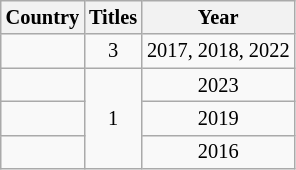<table class="wikitable sortable" style="font-size: 85%; text-align:center">
<tr>
<th>Country</th>
<th>Titles</th>
<th>Year</th>
</tr>
<tr>
<td align="left"></td>
<td>3</td>
<td>2017, 2018, 2022</td>
</tr>
<tr>
<td align="left"></td>
<td rowspan=3>1</td>
<td>2023</td>
</tr>
<tr>
<td align=left></td>
<td>2019</td>
</tr>
<tr>
<td></td>
<td>2016</td>
</tr>
</table>
